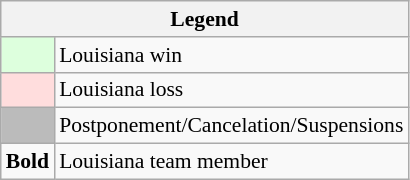<table class="wikitable" style="font-size:90%">
<tr>
<th colspan="2">Legend</th>
</tr>
<tr>
<td bgcolor="#ddffdd"> </td>
<td>Louisiana win</td>
</tr>
<tr>
<td bgcolor="#ffdddd"> </td>
<td>Louisiana loss</td>
</tr>
<tr>
<td bgcolor="#bbbbbb"> </td>
<td>Postponement/Cancelation/Suspensions</td>
</tr>
<tr>
<td><strong>Bold</strong></td>
<td>Louisiana team member</td>
</tr>
</table>
